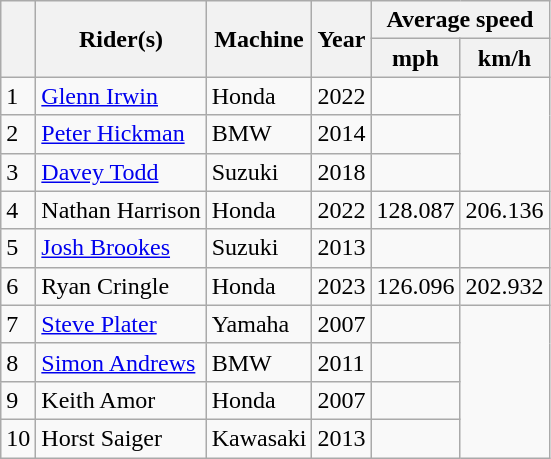<table class="wikitable sortable">
<tr>
<th rowspan=2></th>
<th rowspan=2>Rider(s)</th>
<th rowspan=2>Machine</th>
<th rowspan=2>Year</th>
<th colspan=2>Average speed</th>
</tr>
<tr>
<th>mph</th>
<th>km/h</th>
</tr>
<tr>
<td>1</td>
<td><a href='#'>Glenn Irwin</a></td>
<td>Honda</td>
<td>2022</td>
<td></td>
</tr>
<tr>
<td>2</td>
<td><a href='#'>Peter Hickman</a></td>
<td>BMW</td>
<td>2014</td>
<td></td>
</tr>
<tr>
<td>3</td>
<td><a href='#'>Davey Todd</a></td>
<td>Suzuki</td>
<td>2018</td>
<td></td>
</tr>
<tr>
<td>4</td>
<td>Nathan Harrison</td>
<td>Honda</td>
<td>2022</td>
<td style="text-align:right;">128.087</td>
<td>206.136</td>
</tr>
<tr>
<td>5</td>
<td><a href='#'>Josh Brookes</a></td>
<td>Suzuki</td>
<td>2013</td>
<td></td>
</tr>
<tr>
<td>6</td>
<td>Ryan Cringle</td>
<td>Honda</td>
<td>2023</td>
<td style="text-align:right;">126.096</td>
<td>202.932</td>
</tr>
<tr>
<td>7</td>
<td><a href='#'>Steve Plater</a></td>
<td>Yamaha</td>
<td>2007</td>
<td></td>
</tr>
<tr>
<td>8</td>
<td><a href='#'>Simon Andrews</a></td>
<td>BMW</td>
<td>2011</td>
<td></td>
</tr>
<tr>
<td>9</td>
<td>Keith Amor</td>
<td>Honda</td>
<td>2007</td>
<td></td>
</tr>
<tr>
<td>10</td>
<td>Horst Saiger</td>
<td>Kawasaki</td>
<td>2013</td>
<td></td>
</tr>
</table>
